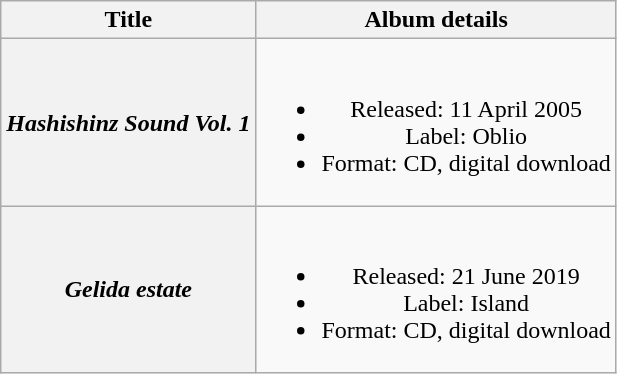<table class="wikitable plainrowheaders" style="text-align:center;">
<tr>
<th scope="col">Title</th>
<th scope="col">Album details</th>
</tr>
<tr>
<th scope="row"><em>Hashishinz Sound Vol. 1</em></th>
<td><br><ul><li>Released: 11 April 2005</li><li>Label: Oblio</li><li>Format: CD, digital download</li></ul></td>
</tr>
<tr>
<th scope="row"><em>Gelida estate</em></th>
<td><br><ul><li>Released: 21 June 2019</li><li>Label: Island</li><li>Format: CD, digital download</li></ul></td>
</tr>
</table>
